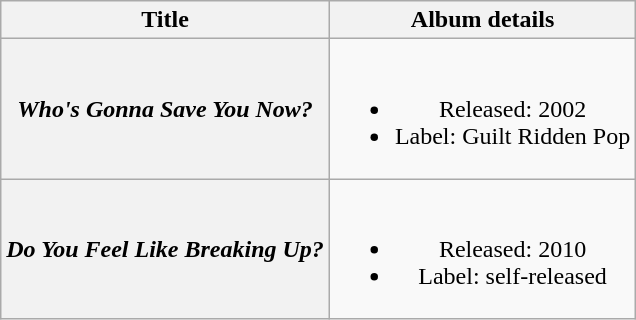<table class="wikitable plainrowheaders" style="text-align:center;">
<tr>
<th scope="col">Title</th>
<th scope="col">Album details</th>
</tr>
<tr>
<th scope="row"><em>Who's Gonna Save You Now?</em></th>
<td><br><ul><li>Released: 2002</li><li>Label: Guilt Ridden Pop</li></ul></td>
</tr>
<tr>
<th scope="row"><em>Do You Feel Like Breaking Up?</em></th>
<td><br><ul><li>Released: 2010</li><li>Label: self-released</li></ul></td>
</tr>
</table>
